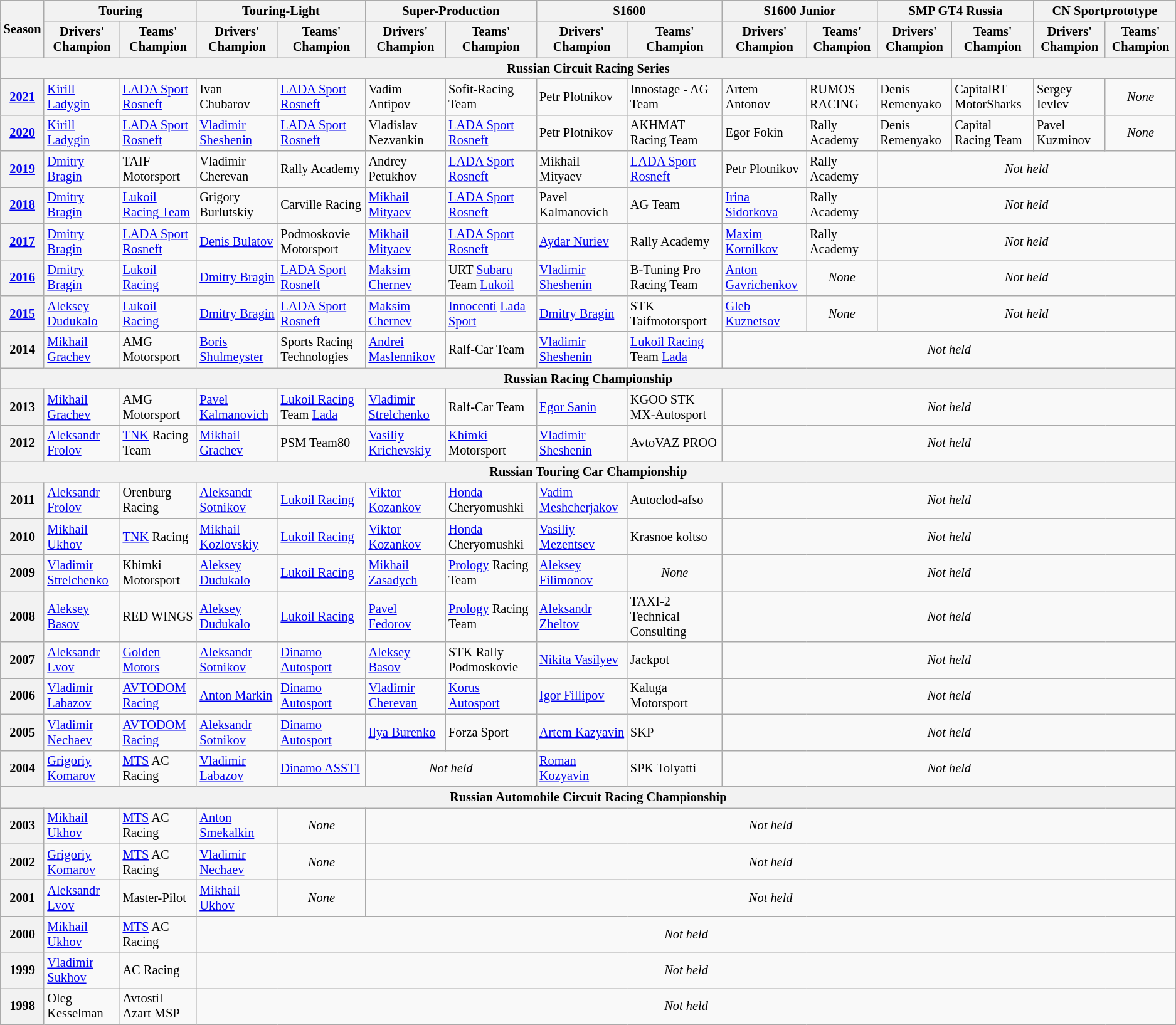<table class="wikitable" style="font-size: 85%;">
<tr>
<th rowspan=2>Season</th>
<th colspan=2>Touring</th>
<th colspan=2>Touring-Light</th>
<th colspan=2>Super-Production</th>
<th colspan=2>S1600</th>
<th colspan=2>S1600 Junior</th>
<th colspan="2">SMP GT4 Russia</th>
<th colspan="2">CN Sportprototype</th>
</tr>
<tr>
<th>Drivers' Champion</th>
<th>Teams' Champion</th>
<th>Drivers' Champion</th>
<th>Teams' Champion</th>
<th>Drivers' Champion</th>
<th>Teams' Champion</th>
<th>Drivers' Champion</th>
<th>Teams' Champion</th>
<th>Drivers' Champion</th>
<th>Teams' Champion</th>
<th>Drivers' Champion</th>
<th>Teams' Champion</th>
<th>Drivers' Champion</th>
<th>Teams' Champion</th>
</tr>
<tr>
<th colspan="15">Russian Circuit Racing Series</th>
</tr>
<tr>
<th><a href='#'>2021</a></th>
<td><a href='#'>Kirill Ladygin</a></td>
<td><a href='#'>LADA Sport</a> <a href='#'>Rosneft</a></td>
<td>Ivan Chubarov</td>
<td><a href='#'>LADA Sport</a> <a href='#'>Rosneft</a></td>
<td>Vadim Antipov</td>
<td>Sofit-Racing Team</td>
<td>Petr Plotnikov</td>
<td>Innostage - AG Team</td>
<td>Artem Antonov</td>
<td>RUMOS RACING</td>
<td>Denis Remenyako</td>
<td>CapitalRT MotorSharks</td>
<td>Sergey Ievlev</td>
<td align="center"><em>None</em></td>
</tr>
<tr>
<th><a href='#'>2020</a></th>
<td><a href='#'>Kirill Ladygin</a></td>
<td><a href='#'>LADA Sport</a> <a href='#'>Rosneft</a></td>
<td><a href='#'>Vladimir Sheshenin</a></td>
<td><a href='#'>LADA Sport</a> <a href='#'>Rosneft</a></td>
<td>Vladislav Nezvankin</td>
<td><a href='#'>LADA Sport</a> <a href='#'>Rosneft</a></td>
<td>Petr Plotnikov</td>
<td>AKHMAT Racing Team</td>
<td>Egor Fokin</td>
<td>Rally Academy</td>
<td>Denis Remenyako</td>
<td>Capital Racing Team</td>
<td>Pavel Kuzminov</td>
<td align="center"><em>None</em></td>
</tr>
<tr>
<th><a href='#'>2019</a></th>
<td><a href='#'>Dmitry Bragin</a></td>
<td>TAIF Motorsport</td>
<td>Vladimir Cherevan</td>
<td>Rally Academy</td>
<td>Andrey Petukhov</td>
<td><a href='#'>LADA Sport</a> <a href='#'>Rosneft</a></td>
<td>Mikhail Mityaev</td>
<td><a href='#'>LADA Sport</a> <a href='#'>Rosneft</a></td>
<td>Petr Plotnikov</td>
<td>Rally Academy</td>
<td colspan="4" align="center"><em>Not held</em></td>
</tr>
<tr>
<th><a href='#'>2018</a></th>
<td><a href='#'>Dmitry Bragin</a></td>
<td><a href='#'>Lukoil Racing Team</a></td>
<td>Grigory Burlutskiy</td>
<td>Carville Racing</td>
<td><a href='#'>Mikhail Mityaev</a></td>
<td><a href='#'>LADA Sport</a> <a href='#'>Rosneft</a></td>
<td>Pavel Kalmanovich</td>
<td>AG Team</td>
<td><a href='#'>Irina Sidorkova</a></td>
<td>Rally Academy</td>
<td colspan="4" align="center"><em>Not held</em></td>
</tr>
<tr>
<th><a href='#'>2017</a></th>
<td><a href='#'>Dmitry Bragin</a></td>
<td><a href='#'>LADA Sport</a> <a href='#'>Rosneft</a></td>
<td><a href='#'>Denis Bulatov</a></td>
<td>Podmoskovie Motorsport</td>
<td><a href='#'>Mikhail Mityaev</a></td>
<td><a href='#'>LADA Sport</a> <a href='#'>Rosneft</a></td>
<td><a href='#'>Aydar Nuriev</a></td>
<td>Rally Academy</td>
<td><a href='#'>Maxim Kornilkov</a></td>
<td>Rally Academy</td>
<td colspan="4" align="center"><em>Not held</em></td>
</tr>
<tr>
<th><a href='#'>2016</a></th>
<td><a href='#'>Dmitry Bragin</a></td>
<td><a href='#'>Lukoil Racing</a></td>
<td><a href='#'>Dmitry Bragin</a></td>
<td><a href='#'>LADA Sport</a> <a href='#'>Rosneft</a></td>
<td><a href='#'>Maksim Chernev</a></td>
<td>URT <a href='#'>Subaru</a> Team <a href='#'>Lukoil</a></td>
<td><a href='#'>Vladimir Sheshenin</a></td>
<td>B-Tuning Pro Racing Team</td>
<td><a href='#'>Anton Gavrichenkov</a></td>
<td align="center"><em>None</em></td>
<td colspan="4" align="center"><em>Not held</em></td>
</tr>
<tr>
<th><a href='#'>2015</a></th>
<td><a href='#'>Aleksey Dudukalo</a></td>
<td><a href='#'>Lukoil Racing</a></td>
<td><a href='#'>Dmitry Bragin</a></td>
<td><a href='#'>LADA Sport</a> <a href='#'>Rosneft</a></td>
<td><a href='#'>Maksim Chernev</a></td>
<td><a href='#'>Innocenti</a> <a href='#'>Lada Sport</a></td>
<td><a href='#'>Dmitry Bragin</a></td>
<td>STK Taifmotorsport</td>
<td><a href='#'>Gleb Kuznetsov</a></td>
<td align="center"><em>None</em></td>
<td colspan="4" align="center"><em>Not held</em></td>
</tr>
<tr>
<th>2014</th>
<td><a href='#'>Mikhail Grachev</a></td>
<td>AMG Motorsport</td>
<td><a href='#'>Boris Shulmeyster</a></td>
<td>Sports Racing Technologies</td>
<td><a href='#'>Andrei Maslennikov</a></td>
<td>Ralf-Car Team</td>
<td><a href='#'>Vladimir Sheshenin</a></td>
<td><a href='#'>Lukoil Racing</a> Team <a href='#'>Lada</a></td>
<td colspan="6" align="center"><em>Not held</em></td>
</tr>
<tr>
<th colspan="15">Russian Racing Championship</th>
</tr>
<tr>
<th>2013</th>
<td><a href='#'>Mikhail Grachev</a></td>
<td>AMG Motorsport</td>
<td><a href='#'>Pavel Kalmanovich</a></td>
<td><a href='#'>Lukoil Racing</a> Team <a href='#'>Lada</a></td>
<td><a href='#'>Vladimir Strelchenko</a></td>
<td>Ralf-Car Team</td>
<td><a href='#'>Egor Sanin</a></td>
<td>KGOO STK MX-Autosport</td>
<td colspan="6" align="center"><em>Not held</em></td>
</tr>
<tr>
<th>2012</th>
<td><a href='#'>Aleksandr Frolov</a></td>
<td><a href='#'>TNK</a> Racing Team</td>
<td><a href='#'>Mikhail Grachev</a></td>
<td>PSM Team80</td>
<td><a href='#'>Vasiliy Krichevskiy</a></td>
<td><a href='#'>Khimki</a> Motorsport</td>
<td><a href='#'>Vladimir Sheshenin</a></td>
<td>AvtoVAZ PROO</td>
<td colspan="6" align="center"><em>Not held</em></td>
</tr>
<tr>
<th colspan="15">Russian Touring Car Championship</th>
</tr>
<tr>
<th>2011</th>
<td><a href='#'>Aleksandr Frolov</a></td>
<td>Orenburg Racing</td>
<td><a href='#'>Aleksandr Sotnikov</a></td>
<td><a href='#'>Lukoil Racing</a></td>
<td><a href='#'>Viktor Kozankov</a></td>
<td><a href='#'>Honda</a> Cheryomushki</td>
<td><a href='#'>Vadim Meshcherjakov</a></td>
<td>Autoclod-afso</td>
<td colspan="6" align="center"><em>Not held</em></td>
</tr>
<tr>
<th>2010</th>
<td><a href='#'>Mikhail Ukhov</a></td>
<td><a href='#'>TNK</a> Racing</td>
<td><a href='#'>Mikhail Kozlovskiy</a></td>
<td><a href='#'>Lukoil Racing</a></td>
<td><a href='#'>Viktor Kozankov</a></td>
<td><a href='#'>Honda</a> Cheryomushki</td>
<td><a href='#'>Vasiliy Mezentsev</a></td>
<td>Krasnoe koltso</td>
<td colspan="6" align="center"><em>Not held</em></td>
</tr>
<tr>
<th>2009</th>
<td><a href='#'>Vladimir Strelchenko</a></td>
<td>Khimki Motorsport</td>
<td><a href='#'>Aleksey Dudukalo</a></td>
<td><a href='#'>Lukoil Racing</a></td>
<td><a href='#'>Mikhail Zasadych</a></td>
<td><a href='#'>Prology</a> Racing Team</td>
<td><a href='#'>Aleksey Filimonov</a></td>
<td align="center"><em>None</em></td>
<td colspan="6" align="center"><em>Not held</em></td>
</tr>
<tr>
<th>2008</th>
<td><a href='#'>Aleksey Basov</a></td>
<td>RED WINGS</td>
<td><a href='#'>Aleksey Dudukalo</a></td>
<td><a href='#'>Lukoil Racing</a></td>
<td><a href='#'>Pavel Fedorov</a></td>
<td><a href='#'>Prology</a> Racing Team</td>
<td><a href='#'>Aleksandr Zheltov</a></td>
<td>TAXI-2 Technical Consulting</td>
<td colspan="6" align="center"><em>Not held</em></td>
</tr>
<tr>
<th>2007</th>
<td><a href='#'>Aleksandr Lvov</a></td>
<td><a href='#'>Golden Motors</a></td>
<td><a href='#'>Aleksandr Sotnikov</a></td>
<td><a href='#'>Dinamo Autosport</a></td>
<td><a href='#'>Aleksey Basov</a></td>
<td>STK Rally Podmoskovie</td>
<td><a href='#'>Nikita Vasilyev</a></td>
<td>Jackpot</td>
<td colspan="6" align="center"><em>Not held</em></td>
</tr>
<tr>
<th>2006</th>
<td><a href='#'>Vladimir Labazov</a></td>
<td><a href='#'>AVTODOM Racing</a></td>
<td><a href='#'>Anton Markin</a></td>
<td><a href='#'>Dinamo Autosport</a></td>
<td><a href='#'>Vladimir Cherevan</a></td>
<td><a href='#'>Korus Autosport</a></td>
<td><a href='#'>Igor Fillipov</a></td>
<td>Kaluga Motorsport</td>
<td colspan="6" align="center"><em>Not held</em></td>
</tr>
<tr>
<th>2005</th>
<td><a href='#'>Vladimir Nechaev</a></td>
<td><a href='#'>AVTODOM Racing</a></td>
<td><a href='#'>Aleksandr Sotnikov</a></td>
<td><a href='#'>Dinamo Autosport</a></td>
<td><a href='#'>Ilya Burenko</a></td>
<td>Forza Sport</td>
<td><a href='#'>Artem Kazyavin</a></td>
<td>SKP</td>
<td colspan="6" align="center"><em>Not held</em></td>
</tr>
<tr>
<th>2004</th>
<td><a href='#'>Grigoriy Komarov</a></td>
<td><a href='#'>MTS</a> AC Racing</td>
<td><a href='#'>Vladimir Labazov</a></td>
<td><a href='#'>Dinamo ASSTI</a></td>
<td colspan="2" align="center"><em>Not held</em></td>
<td><a href='#'>Roman Kozyavin</a></td>
<td>SPK Tolyatti</td>
<td colspan="6" align="center"><em>Not held</em></td>
</tr>
<tr>
<th colspan="15">Russian Automobile Circuit Racing Championship</th>
</tr>
<tr>
<th>2003</th>
<td><a href='#'>Mikhail Ukhov</a></td>
<td><a href='#'>MTS</a> AC Racing</td>
<td><a href='#'>Anton Smekalkin</a></td>
<td align="center"><em>None</em></td>
<td colspan="10" align="center"><em>Not held</em></td>
</tr>
<tr>
<th>2002</th>
<td><a href='#'>Grigoriy Komarov</a></td>
<td><a href='#'>MTS</a> AC Racing</td>
<td><a href='#'>Vladimir Nechaev</a></td>
<td align="center"><em>None</em></td>
<td colspan="10" align="center"><em>Not held</em></td>
</tr>
<tr>
<th>2001</th>
<td><a href='#'>Aleksandr Lvov</a></td>
<td>Master-Pilot</td>
<td><a href='#'>Mikhail Ukhov</a></td>
<td align="center"><em>None</em></td>
<td colspan="10" align="center"><em>Not held</em></td>
</tr>
<tr>
<th>2000</th>
<td><a href='#'>Mikhail Ukhov</a></td>
<td><a href='#'>MTS</a> AC Racing</td>
<td colspan="12" align="center"><em>Not held</em></td>
</tr>
<tr>
<th>1999</th>
<td><a href='#'>Vladimir Sukhov</a></td>
<td>AC Racing</td>
<td colspan="12" align="center"><em>Not held</em></td>
</tr>
<tr>
<th>1998</th>
<td>Oleg Kesselman</td>
<td>Avtostil Azart MSP</td>
<td colspan="12" align="center"><em>Not held</em></td>
</tr>
</table>
